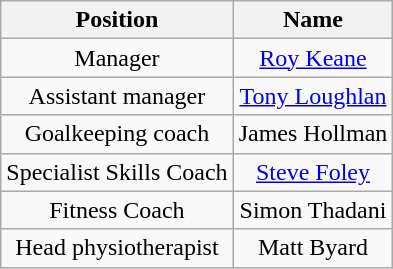<table class="wikitable" style="text-align:center">
<tr>
<th width=0%>Position</th>
<th width=0%>Name</th>
</tr>
<tr>
<td>Manager</td>
<td> <a href='#'>Roy Keane</a></td>
</tr>
<tr>
<td>Assistant manager</td>
<td> <a href='#'>Tony Loughlan</a></td>
</tr>
<tr>
<td>Goalkeeping coach</td>
<td> James Hollman</td>
</tr>
<tr>
<td>Specialist Skills Coach</td>
<td> <a href='#'>Steve Foley</a></td>
</tr>
<tr>
<td>Fitness Coach</td>
<td> Simon Thadani</td>
</tr>
<tr>
<td>Head physiotherapist</td>
<td> Matt Byard</td>
</tr>
</table>
